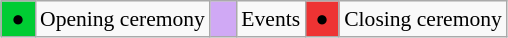<table class="wikitable" style="margin:0.5em auto; font-size:90%;position:relative;">
<tr>
<td bgcolor="#00cc33"> ● </td>
<td>Opening ceremony</td>
<td bgcolor="#D0A9F5">   </td>
<td>Events</td>
<td bgcolor="#ee3333"> ● </td>
<td>Closing ceremony</td>
</tr>
</table>
